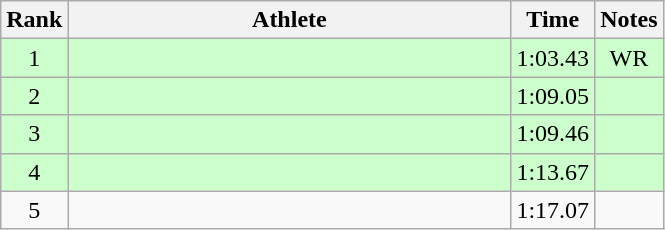<table class="wikitable" style="text-align:center">
<tr>
<th>Rank</th>
<th Style="width:18em">Athlete</th>
<th>Time</th>
<th>Notes</th>
</tr>
<tr style="background:#cfc">
<td>1</td>
<td style="text-align:left"></td>
<td>1:03.43</td>
<td>WR</td>
</tr>
<tr style="background:#cfc">
<td>2</td>
<td style="text-align:left"></td>
<td>1:09.05</td>
<td></td>
</tr>
<tr style="background:#cfc">
<td>3</td>
<td style="text-align:left"></td>
<td>1:09.46</td>
<td></td>
</tr>
<tr style="background:#cfc">
<td>4</td>
<td style="text-align:left"></td>
<td>1:13.67</td>
<td></td>
</tr>
<tr>
<td>5</td>
<td style="text-align:left"></td>
<td>1:17.07</td>
<td></td>
</tr>
</table>
